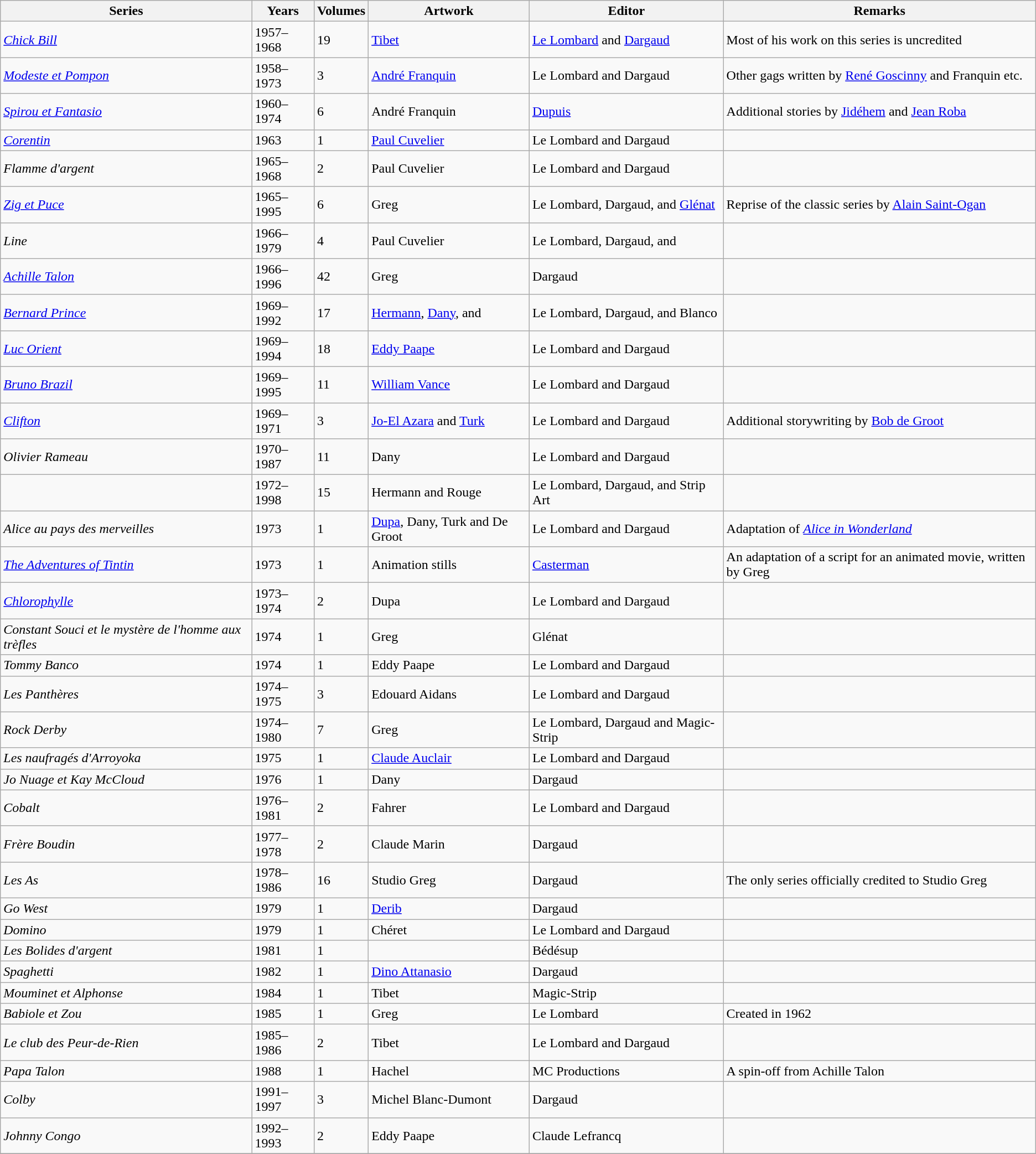<table class="wikitable" id="noveltable" border="1">
<tr>
<th>Series</th>
<th>Years</th>
<th>Volumes</th>
<th>Artwork</th>
<th>Editor</th>
<th>Remarks</th>
</tr>
<tr align="left">
<td><em><a href='#'>Chick Bill</a></em></td>
<td>1957–1968</td>
<td>19</td>
<td><a href='#'>Tibet</a></td>
<td><a href='#'>Le Lombard</a> and <a href='#'>Dargaud</a></td>
<td>Most of his work on this series is uncredited</td>
</tr>
<tr>
<td><em><a href='#'>Modeste et Pompon</a></em></td>
<td>1958–1973</td>
<td>3</td>
<td><a href='#'>André Franquin</a></td>
<td>Le Lombard and Dargaud</td>
<td>Other gags written by <a href='#'>René Goscinny</a> and Franquin etc.</td>
</tr>
<tr>
<td><em><a href='#'>Spirou et Fantasio</a></em></td>
<td>1960–1974</td>
<td>6</td>
<td>André Franquin</td>
<td><a href='#'>Dupuis</a></td>
<td>Additional stories by <a href='#'>Jidéhem</a> and <a href='#'>Jean Roba</a></td>
</tr>
<tr>
<td><em><a href='#'>Corentin</a></em></td>
<td>1963</td>
<td>1</td>
<td><a href='#'>Paul Cuvelier</a></td>
<td>Le Lombard and Dargaud</td>
<td></td>
</tr>
<tr>
<td><em>Flamme d'argent</em></td>
<td>1965–1968</td>
<td>2</td>
<td>Paul Cuvelier</td>
<td>Le Lombard and Dargaud</td>
<td></td>
</tr>
<tr>
<td><em><a href='#'>Zig et Puce</a></em></td>
<td>1965–1995</td>
<td>6</td>
<td>Greg</td>
<td>Le Lombard, Dargaud, and <a href='#'>Glénat</a></td>
<td>Reprise of the classic series by <a href='#'>Alain Saint-Ogan</a></td>
</tr>
<tr>
<td><em>Line</em></td>
<td>1966–1979</td>
<td>4</td>
<td>Paul Cuvelier</td>
<td>Le Lombard, Dargaud, and </td>
<td></td>
</tr>
<tr>
<td><em><a href='#'>Achille Talon</a></em></td>
<td>1966–1996</td>
<td>42</td>
<td>Greg</td>
<td>Dargaud</td>
<td></td>
</tr>
<tr>
<td><em><a href='#'>Bernard Prince</a></em></td>
<td>1969–1992</td>
<td>17</td>
<td><a href='#'>Hermann</a>, <a href='#'>Dany</a>, and </td>
<td>Le Lombard, Dargaud, and Blanco</td>
<td></td>
</tr>
<tr>
<td><em><a href='#'>Luc Orient</a></em></td>
<td>1969–1994</td>
<td>18</td>
<td><a href='#'>Eddy Paape</a></td>
<td>Le Lombard and Dargaud</td>
<td></td>
</tr>
<tr>
<td><em><a href='#'>Bruno Brazil</a></em></td>
<td>1969–1995</td>
<td>11</td>
<td><a href='#'>William Vance</a></td>
<td>Le Lombard and Dargaud</td>
<td></td>
</tr>
<tr>
<td><em><a href='#'>Clifton</a></em></td>
<td>1969–1971</td>
<td>3</td>
<td><a href='#'>Jo-El Azara</a> and <a href='#'>Turk</a></td>
<td>Le Lombard and Dargaud</td>
<td>Additional storywriting by <a href='#'>Bob de Groot</a></td>
</tr>
<tr>
<td><em>Olivier Rameau</em></td>
<td>1970–1987</td>
<td>11</td>
<td>Dany</td>
<td>Le Lombard and Dargaud</td>
<td></td>
</tr>
<tr>
<td><em></em></td>
<td>1972–1998</td>
<td>15</td>
<td>Hermann and Rouge</td>
<td>Le Lombard, Dargaud, and Strip Art</td>
<td></td>
</tr>
<tr>
<td><em>Alice au pays des merveilles</em></td>
<td>1973</td>
<td>1</td>
<td><a href='#'>Dupa</a>, Dany, Turk and De Groot</td>
<td>Le Lombard and Dargaud</td>
<td>Adaptation of <em><a href='#'>Alice in Wonderland</a></em></td>
</tr>
<tr>
<td><em><a href='#'>The Adventures of Tintin</a></em></td>
<td>1973</td>
<td>1</td>
<td>Animation stills</td>
<td><a href='#'>Casterman</a></td>
<td>An adaptation of a script for an animated movie, written by Greg</td>
</tr>
<tr>
<td><em><a href='#'>Chlorophylle</a></em></td>
<td>1973–1974</td>
<td>2</td>
<td>Dupa</td>
<td>Le Lombard and Dargaud</td>
<td></td>
</tr>
<tr>
<td><em>Constant Souci et le mystère de l'homme aux trèfles</em></td>
<td>1974</td>
<td>1</td>
<td>Greg</td>
<td>Glénat</td>
<td></td>
</tr>
<tr>
<td><em>Tommy Banco</em></td>
<td>1974</td>
<td>1</td>
<td>Eddy Paape</td>
<td>Le Lombard and Dargaud</td>
<td></td>
</tr>
<tr>
<td><em>Les Panthères</em></td>
<td>1974–1975</td>
<td>3</td>
<td>Edouard Aidans</td>
<td>Le Lombard and Dargaud</td>
<td></td>
</tr>
<tr>
<td><em>Rock Derby</em></td>
<td>1974–1980</td>
<td>7</td>
<td>Greg</td>
<td>Le Lombard, Dargaud and Magic-Strip</td>
<td></td>
</tr>
<tr>
<td><em>Les naufragés d'Arroyoka</em></td>
<td>1975</td>
<td>1</td>
<td><a href='#'>Claude Auclair</a></td>
<td>Le Lombard and Dargaud</td>
<td></td>
</tr>
<tr>
<td><em>Jo Nuage et Kay McCloud</em></td>
<td>1976</td>
<td>1</td>
<td>Dany</td>
<td>Dargaud</td>
<td></td>
</tr>
<tr>
<td><em>Cobalt</em></td>
<td>1976–1981</td>
<td>2</td>
<td>Fahrer</td>
<td>Le Lombard and Dargaud</td>
<td></td>
</tr>
<tr>
<td><em>Frère Boudin</em></td>
<td>1977–1978</td>
<td>2</td>
<td>Claude Marin</td>
<td>Dargaud</td>
<td></td>
</tr>
<tr>
<td><em>Les As</em></td>
<td>1978–1986</td>
<td>16</td>
<td>Studio Greg</td>
<td>Dargaud</td>
<td>The only series officially credited to Studio Greg</td>
</tr>
<tr>
<td><em>Go West</em></td>
<td>1979</td>
<td>1</td>
<td><a href='#'>Derib</a></td>
<td>Dargaud</td>
<td></td>
</tr>
<tr>
<td><em>Domino</em></td>
<td>1979</td>
<td>1</td>
<td>Chéret</td>
<td>Le Lombard and Dargaud</td>
<td></td>
</tr>
<tr>
<td><em>Les Bolides d'argent</em></td>
<td>1981</td>
<td>1</td>
<td></td>
<td>Bédésup</td>
<td></td>
</tr>
<tr>
<td><em>Spaghetti</em></td>
<td>1982</td>
<td>1</td>
<td><a href='#'>Dino Attanasio</a></td>
<td>Dargaud</td>
<td></td>
</tr>
<tr>
<td><em>Mouminet et Alphonse</em></td>
<td>1984</td>
<td>1</td>
<td>Tibet</td>
<td>Magic-Strip</td>
<td></td>
</tr>
<tr>
<td><em>Babiole et Zou</em></td>
<td>1985</td>
<td>1</td>
<td>Greg</td>
<td>Le Lombard</td>
<td>Created in 1962</td>
</tr>
<tr>
<td><em>Le club des Peur-de-Rien</em></td>
<td>1985–1986</td>
<td>2</td>
<td>Tibet</td>
<td>Le Lombard and Dargaud</td>
<td></td>
</tr>
<tr>
<td><em>Papa Talon</em></td>
<td>1988</td>
<td>1</td>
<td>Hachel</td>
<td>MC Productions</td>
<td>A spin-off from Achille Talon</td>
</tr>
<tr>
<td><em>Colby</em></td>
<td>1991–1997</td>
<td>3</td>
<td>Michel Blanc-Dumont</td>
<td>Dargaud</td>
<td></td>
</tr>
<tr>
<td><em>Johnny Congo</em></td>
<td>1992–1993</td>
<td>2</td>
<td>Eddy Paape</td>
<td>Claude Lefrancq</td>
<td></td>
</tr>
<tr>
</tr>
</table>
